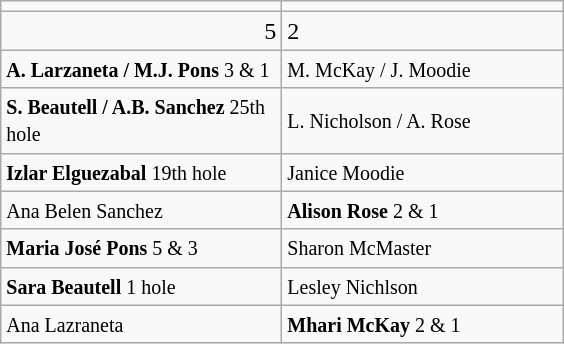<table class="wikitable">
<tr>
<td align="center" width="180"></td>
<td align="center" width="180"></td>
</tr>
<tr>
<td align="right">5</td>
<td>2</td>
</tr>
<tr>
<td><small><strong>A. Larzaneta / M.J. Pons</strong> 3 & 1</small></td>
<td><small>M. McKay / J. Moodie</small></td>
</tr>
<tr>
<td><small><strong>S. Beautell / A.B. Sanchez</strong> 25th hole</small></td>
<td><small>L. Nicholson / A. Rose</small></td>
</tr>
<tr>
<td><small><strong>Izlar Elguezabal</strong> 19th hole</small></td>
<td><small>Janice Moodie</small></td>
</tr>
<tr>
<td><small>Ana Belen Sanchez</small></td>
<td><small><strong>Alison Rose</strong> 2 & 1</small></td>
</tr>
<tr>
<td><small><strong>Maria José Pons</strong> 5 & 3</small></td>
<td><small>Sharon McMaster</small></td>
</tr>
<tr>
<td><small><strong>Sara Beautell</strong> 1 hole</small></td>
<td><small>Lesley Nichlson</small></td>
</tr>
<tr>
<td><small>Ana Lazraneta</small></td>
<td><small><strong>Mhari McKay</strong> 2 & 1</small></td>
</tr>
</table>
